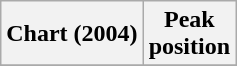<table class="wikitable sortable plainrowheaders" style="text-align:center">
<tr>
<th scope="col">Chart (2004)</th>
<th scope="col">Peak<br> position</th>
</tr>
<tr>
</tr>
</table>
